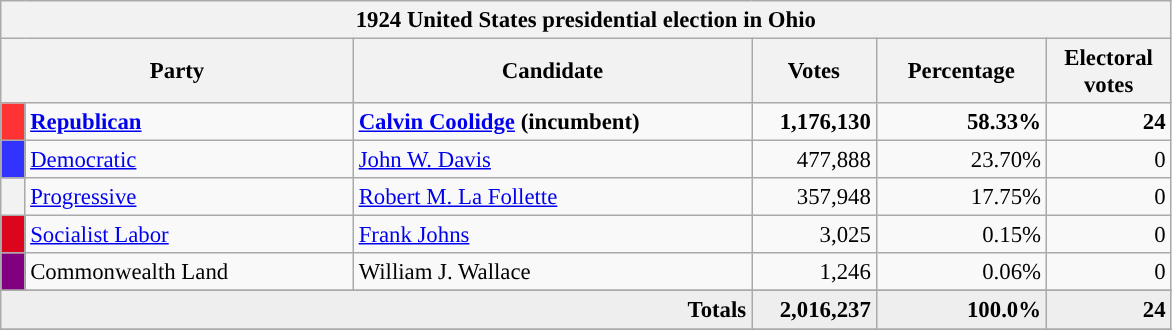<table class="wikitable" style="font-size: 95%;">
<tr>
<th colspan="6">1924 United States presidential election in Ohio</th>
</tr>
<tr>
<th colspan="2" style="width: 15em">Party</th>
<th style="width: 17em">Candidate</th>
<th style="width: 5em">Votes</th>
<th style="width: 7em">Percentage</th>
<th style="width: 5em">Electoral votes</th>
</tr>
<tr>
<th style="background-color:#FF3333; width: 3px"></th>
<td style="width: 130px"><strong><a href='#'>Republican</a></strong></td>
<td><strong><a href='#'>Calvin Coolidge</a> (incumbent)</strong></td>
<td align="right"><strong>1,176,130</strong></td>
<td align="right"><strong>58.33%</strong></td>
<td align="right"><strong>24</strong></td>
</tr>
<tr>
<th style="background-color:#3333FF; width: 3px"></th>
<td style="width: 130px"><a href='#'>Democratic</a></td>
<td><a href='#'>John W. Davis</a></td>
<td align="right">477,888</td>
<td align="right">23.70%</td>
<td align="right">0</td>
</tr>
<tr>
<th style="background-color:"></th>
<td style="width: 130px"><a href='#'>Progressive</a></td>
<td><a href='#'>Robert M. La Follette</a></td>
<td align="right">357,948</td>
<td align="right">17.75%</td>
<td align="right">0</td>
</tr>
<tr>
<th style="background-color:#DD051D; width: 3px"></th>
<td style="width: 130px"><a href='#'>Socialist Labor</a></td>
<td><a href='#'>Frank Johns</a></td>
<td align="right">3,025</td>
<td align="right">0.15%</td>
<td align="right">0</td>
</tr>
<tr>
<th style="background-color:#800080; width: 3px"></th>
<td style="width: 130px">Commonwealth Land</td>
<td>William J. Wallace</td>
<td align="right">1,246</td>
<td align="right">0.06%</td>
<td align="right">0</td>
</tr>
<tr>
</tr>
<tr bgcolor="#EEEEEE">
<td colspan="3" align="right"><strong>Totals</strong></td>
<td align="right"><strong>2,016,237</strong></td>
<td align="right"><strong>100.0%</strong></td>
<td align="right"><strong>24</strong></td>
</tr>
<tr>
</tr>
</table>
